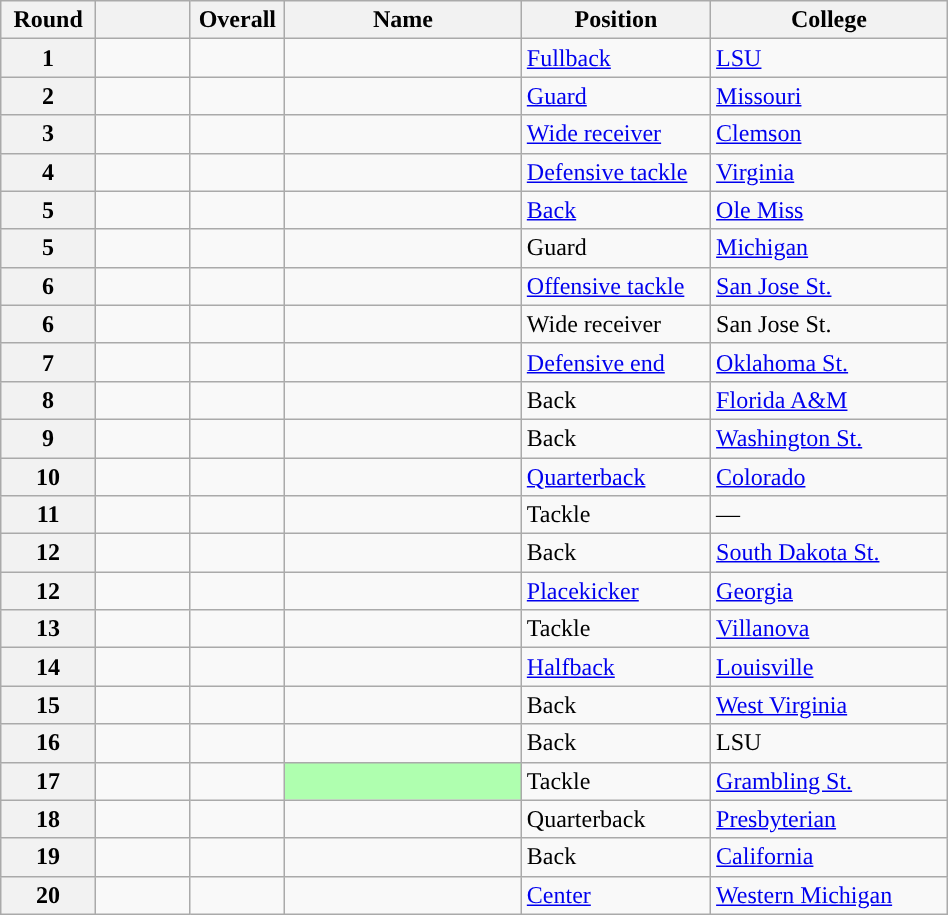<table class="wikitable sortable" style="width: 50%;">
<tr>
<th scope="col" style="width: 10%;">Round</th>
<th scope="col" style="width: 10%;"></th>
<th scope="col" style="width: 10%;">Overall</th>
<th scope="col" style="width: 25%;">Name</th>
<th scope="col" style="width: 20%;">Position</th>
<th scope="col" style="width: 25%;">College</th>
</tr>
<tr>
<th scope="row">1</th>
<td></td>
<td></td>
<td></td>
<td><a href='#'>Fullback</a></td>
<td><a href='#'>LSU</a></td>
</tr>
<tr>
<th scope="row">2</th>
<td></td>
<td></td>
<td></td>
<td><a href='#'>Guard</a></td>
<td><a href='#'>Missouri</a></td>
</tr>
<tr>
<th scope="row">3</th>
<td></td>
<td></td>
<td></td>
<td><a href='#'>Wide receiver</a></td>
<td><a href='#'>Clemson</a></td>
</tr>
<tr>
<th scope="row">4</th>
<td></td>
<td></td>
<td></td>
<td><a href='#'>Defensive tackle</a></td>
<td><a href='#'>Virginia</a></td>
</tr>
<tr>
<th scope="row">5</th>
<td></td>
<td></td>
<td></td>
<td><a href='#'>Back</a></td>
<td><a href='#'>Ole Miss</a></td>
</tr>
<tr>
<th scope="row">5</th>
<td></td>
<td></td>
<td></td>
<td>Guard</td>
<td><a href='#'>Michigan</a></td>
</tr>
<tr>
<th scope="row">6</th>
<td></td>
<td></td>
<td></td>
<td><a href='#'>Offensive tackle</a></td>
<td><a href='#'>San Jose St.</a></td>
</tr>
<tr>
<th scope="row">6</th>
<td></td>
<td></td>
<td></td>
<td>Wide receiver</td>
<td>San Jose St.</td>
</tr>
<tr>
<th scope="row">7</th>
<td></td>
<td></td>
<td></td>
<td><a href='#'>Defensive end</a></td>
<td><a href='#'>Oklahoma St.</a></td>
</tr>
<tr>
<th scope="row">8</th>
<td></td>
<td></td>
<td></td>
<td>Back</td>
<td><a href='#'>Florida A&M</a></td>
</tr>
<tr>
<th scope="row">9</th>
<td></td>
<td></td>
<td></td>
<td>Back</td>
<td><a href='#'>Washington St.</a></td>
</tr>
<tr>
<th scope="row">10</th>
<td></td>
<td></td>
<td></td>
<td><a href='#'>Quarterback</a></td>
<td><a href='#'>Colorado</a></td>
</tr>
<tr>
<th scope="row">11</th>
<td></td>
<td></td>
<td></td>
<td>Tackle</td>
<td>—</td>
</tr>
<tr>
<th scope="row">12</th>
<td></td>
<td></td>
<td></td>
<td>Back</td>
<td><a href='#'>South Dakota St.</a></td>
</tr>
<tr>
<th scope="row">12</th>
<td></td>
<td></td>
<td></td>
<td><a href='#'>Placekicker</a></td>
<td><a href='#'>Georgia</a></td>
</tr>
<tr>
<th scope="row">13</th>
<td></td>
<td></td>
<td></td>
<td>Tackle</td>
<td><a href='#'>Villanova</a></td>
</tr>
<tr>
<th scope="row">14</th>
<td></td>
<td></td>
<td></td>
<td><a href='#'>Halfback</a></td>
<td><a href='#'>Louisville</a></td>
</tr>
<tr>
<th scope="row">15</th>
<td></td>
<td></td>
<td></td>
<td>Back</td>
<td><a href='#'>West Virginia</a></td>
</tr>
<tr>
<th scope="row">16</th>
<td></td>
<td></td>
<td></td>
<td>Back</td>
<td>LSU</td>
</tr>
<tr>
<th scope="row">17</th>
<td></td>
<td></td>
<td style="background:#AFFFAF;"> </td>
<td>Tackle</td>
<td><a href='#'>Grambling St.</a></td>
</tr>
<tr>
<th scope="row">18</th>
<td></td>
<td></td>
<td></td>
<td>Quarterback</td>
<td><a href='#'>Presbyterian</a></td>
</tr>
<tr>
<th scope="row">19</th>
<td></td>
<td></td>
<td></td>
<td>Back</td>
<td><a href='#'>California</a></td>
</tr>
<tr>
<th scope="row">20</th>
<td></td>
<td></td>
<td></td>
<td><a href='#'>Center</a></td>
<td><a href='#'>Western Michigan</a></td>
</tr>
</table>
